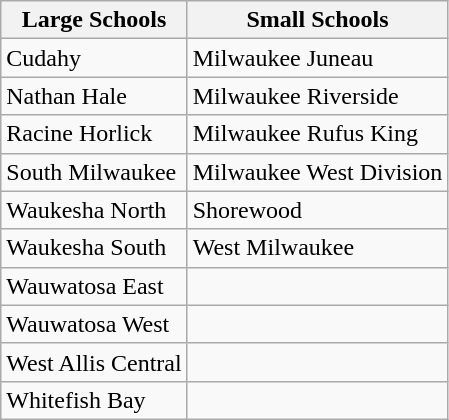<table class="wikitable">
<tr>
<th>Large Schools</th>
<th>Small Schools</th>
</tr>
<tr>
<td>Cudahy</td>
<td>Milwaukee Juneau</td>
</tr>
<tr>
<td>Nathan Hale</td>
<td>Milwaukee Riverside</td>
</tr>
<tr>
<td>Racine Horlick</td>
<td>Milwaukee Rufus King</td>
</tr>
<tr>
<td>South Milwaukee</td>
<td>Milwaukee West Division</td>
</tr>
<tr>
<td>Waukesha North</td>
<td>Shorewood</td>
</tr>
<tr>
<td>Waukesha South</td>
<td>West Milwaukee</td>
</tr>
<tr>
<td>Wauwatosa East</td>
<td></td>
</tr>
<tr>
<td>Wauwatosa West</td>
<td></td>
</tr>
<tr>
<td>West Allis Central</td>
<td></td>
</tr>
<tr>
<td>Whitefish Bay</td>
<td></td>
</tr>
</table>
